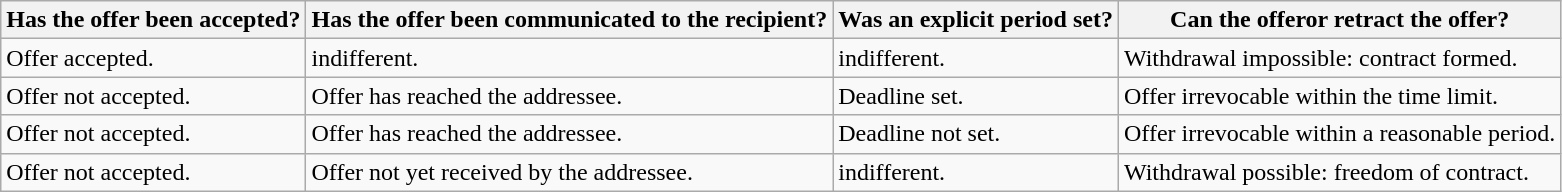<table class="wikitable">
<tr>
<th>Has the offer been accepted?</th>
<th>Has the offer been communicated to the recipient?</th>
<th>Was an explicit period set?</th>
<th>Can the offeror retract the offer?</th>
</tr>
<tr>
<td>Offer accepted.</td>
<td>indifferent.</td>
<td>indifferent.</td>
<td>Withdrawal impossible: contract formed.</td>
</tr>
<tr>
<td>Offer not accepted.</td>
<td>Offer has reached the addressee.</td>
<td>Deadline set.</td>
<td>Offer irrevocable within the time limit.</td>
</tr>
<tr>
<td>Offer not accepted.</td>
<td>Offer has reached the addressee.</td>
<td>Deadline not set.</td>
<td>Offer irrevocable within a reasonable period.</td>
</tr>
<tr>
<td>Offer not accepted.</td>
<td>Offer not yet received by the addressee.</td>
<td>indifferent.</td>
<td>Withdrawal possible: freedom of contract.</td>
</tr>
</table>
